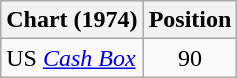<table class="wikitable">
<tr>
<th>Chart (1974)</th>
<th>Position</th>
</tr>
<tr>
<td>US <em><a href='#'>Cash Box</a></em></td>
<td align="center">90</td>
</tr>
</table>
